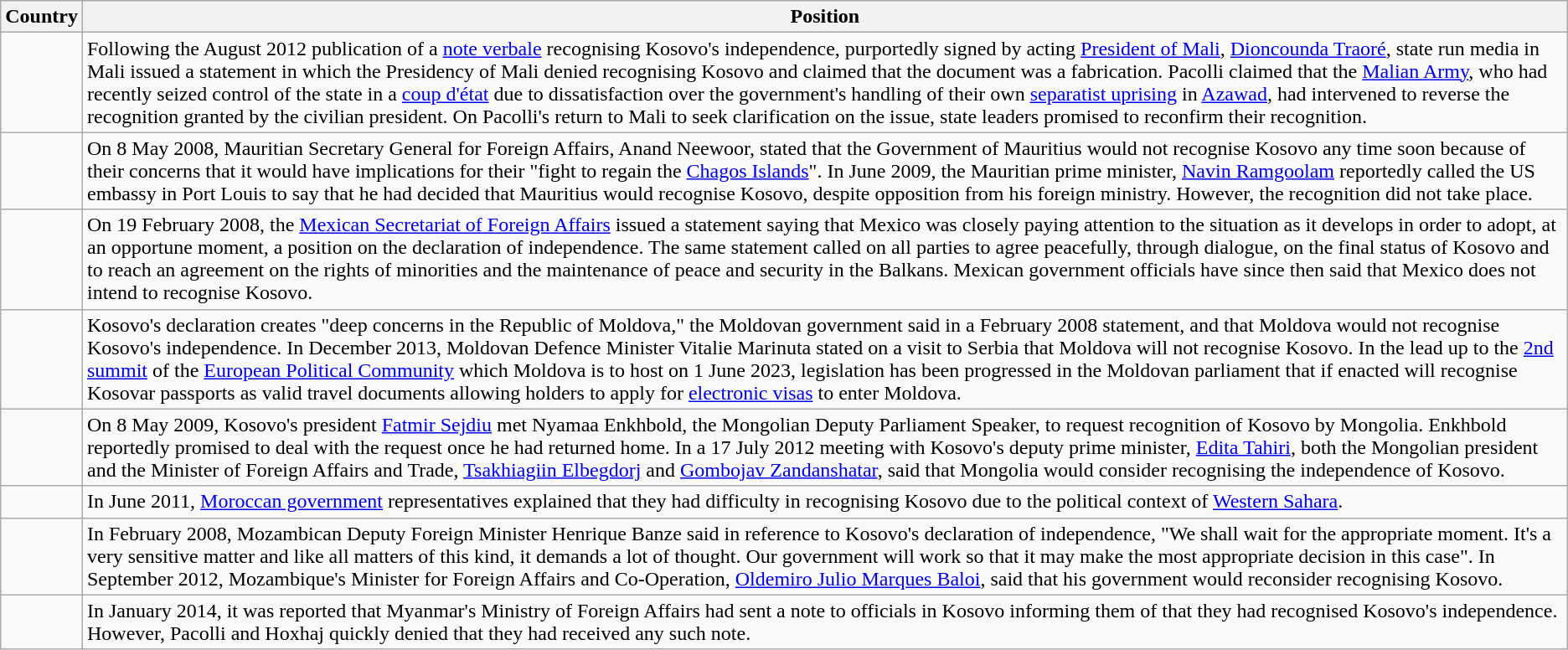<table class="wikitable">
<tr>
<th>Country</th>
<th>Position</th>
</tr>
<tr>
<td></td>
<td>Following the August 2012 publication of a <a href='#'>note verbale</a> recognising Kosovo's independence, purportedly signed by acting <a href='#'>President of Mali</a>, <a href='#'>Dioncounda Traoré</a>, state run media in Mali issued a statement in which the Presidency of Mali denied recognising Kosovo and claimed that the document was a fabrication. Pacolli claimed that the <a href='#'>Malian Army</a>, who had recently seized control of the state in a <a href='#'>coup d'état</a> due to dissatisfaction over the government's handling of their own <a href='#'>separatist uprising</a> in <a href='#'>Azawad</a>, had intervened to reverse the recognition granted by the civilian president. On Pacolli's return to Mali to seek clarification on the issue, state leaders promised to reconfirm their recognition.</td>
</tr>
<tr>
<td></td>
<td>On 8 May 2008, Mauritian Secretary General for Foreign Affairs, Anand Neewoor, stated that the Government of Mauritius would not recognise Kosovo any time soon because of their concerns that it would have implications for their "fight to regain the <a href='#'>Chagos Islands</a>". In June 2009, the Mauritian prime minister, <a href='#'>Navin Ramgoolam</a> reportedly called the US embassy in Port Louis to say that he had decided that Mauritius would recognise Kosovo, despite opposition from his foreign ministry. However, the recognition did not take place.</td>
</tr>
<tr>
<td></td>
<td>On 19 February 2008, the <a href='#'>Mexican Secretariat of Foreign Affairs</a> issued a statement saying that Mexico was closely paying attention to the situation as it develops in order to adopt, at an opportune moment, a position on the declaration of independence. The same statement called on all parties to agree peacefully, through dialogue, on the final status of Kosovo and to reach an agreement on the rights of minorities and the maintenance of peace and security in the Balkans. Mexican government officials have since then said that Mexico does not intend to recognise Kosovo.</td>
</tr>
<tr>
<td></td>
<td>Kosovo's declaration creates "deep concerns in the Republic of Moldova," the Moldovan government said in a February 2008 statement, and that Moldova would not recognise Kosovo's independence. In December 2013, Moldovan Defence Minister Vitalie Marinuta stated on a visit to Serbia that Moldova will not recognise Kosovo. In the lead up to the <a href='#'>2nd summit</a> of the <a href='#'>European Political Community</a> which Moldova is to host on 1 June 2023, legislation has been progressed in the Moldovan parliament that if enacted will recognise Kosovar passports as valid travel documents allowing holders to apply for <a href='#'>electronic visas</a> to enter Moldova.</td>
</tr>
<tr>
<td></td>
<td>On 8 May 2009, Kosovo's president <a href='#'>Fatmir Sejdiu</a> met Nyamaa Enkhbold, the Mongolian Deputy Parliament Speaker, to request recognition of Kosovo by Mongolia. Enkhbold reportedly promised to deal with the request once he had returned home. In a 17 July 2012 meeting with Kosovo's deputy prime minister, <a href='#'>Edita Tahiri</a>, both the Mongolian president and the Minister of Foreign Affairs and Trade, <a href='#'>Tsakhiagiin Elbegdorj</a> and <a href='#'>Gombojav Zandanshatar</a>, said that Mongolia would consider recognising the independence of Kosovo.</td>
</tr>
<tr>
<td></td>
<td>In June 2011, <a href='#'>Moroccan government</a> representatives explained that they had difficulty in recognising Kosovo due to the political context of <a href='#'>Western Sahara</a>.</td>
</tr>
<tr>
<td nowrap></td>
<td>In February 2008, Mozambican Deputy Foreign Minister Henrique Banze said in reference to Kosovo's declaration of independence, "We shall wait for the appropriate moment. It's a very sensitive matter and like all matters of this kind, it demands a lot of thought. Our government will work so that it may make the most appropriate decision in this case". In September 2012, Mozambique's Minister for Foreign Affairs and Co-Operation, <a href='#'>Oldemiro Julio Marques Baloi</a>, said that his government would reconsider recognising Kosovo.</td>
</tr>
<tr>
<td></td>
<td>In January 2014, it was reported that Myanmar's Ministry of Foreign Affairs had sent a note to officials in Kosovo informing them of that they had recognised Kosovo's independence. However, Pacolli and Hoxhaj quickly denied that they had received any such note.</td>
</tr>
</table>
